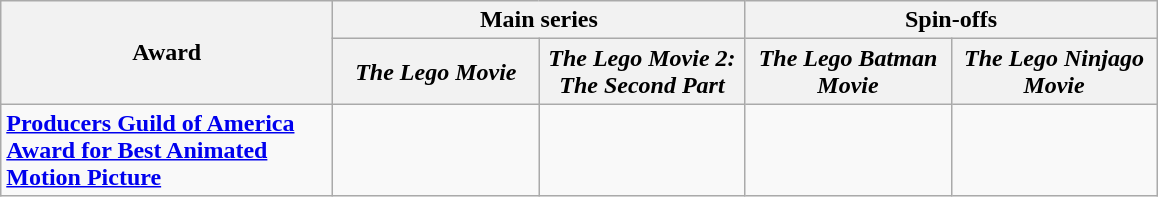<table class="wikitable" style="margin:left;">
<tr>
<th style="width:214px;" rowspan="2">Award</th>
<th colspan="2">Main series</th>
<th colspan="2">Spin-offs</th>
</tr>
<tr>
<th style="width:130px;"><em>The Lego Movie</em></th>
<th style="width:130px;"><em>The Lego Movie 2: The Second Part</em></th>
<th style="width:130px;"><em>The Lego Batman Movie</em></th>
<th style="width:130px;"><em>The Lego Ninjago Movie</em></th>
</tr>
<tr>
<td><strong><a href='#'>Producers Guild of America Award for Best Animated Motion Picture</a></strong></td>
<td></td>
<td></td>
<td></td>
<td></td>
</tr>
</table>
